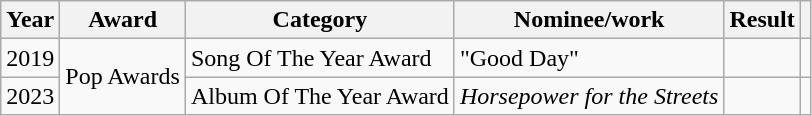<table class="wikitable">
<tr>
<th>Year</th>
<th>Award</th>
<th>Category</th>
<th>Nominee/work</th>
<th>Result</th>
<th></th>
</tr>
<tr>
<td>2019</td>
<td rowspan="2">Pop Awards</td>
<td>Song Of The Year Award</td>
<td>"Good Day"</td>
<td></td>
<td style="text-align:center;"></td>
</tr>
<tr>
<td>2023</td>
<td>Album Of The Year Award</td>
<td><em>Horsepower for the Streets</em></td>
<td></td>
<td style="text-align:center;"></td>
</tr>
</table>
